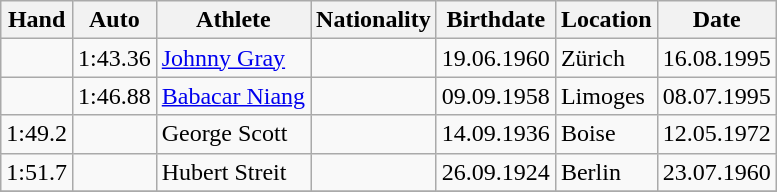<table class="wikitable">
<tr>
<th>Hand</th>
<th>Auto</th>
<th>Athlete</th>
<th>Nationality</th>
<th>Birthdate</th>
<th>Location</th>
<th>Date</th>
</tr>
<tr>
<td></td>
<td>1:43.36</td>
<td><a href='#'>Johnny Gray</a></td>
<td></td>
<td>19.06.1960</td>
<td>Zürich</td>
<td>16.08.1995</td>
</tr>
<tr>
<td></td>
<td>1:46.88</td>
<td><a href='#'>Babacar Niang</a></td>
<td></td>
<td>09.09.1958</td>
<td>Limoges</td>
<td>08.07.1995</td>
</tr>
<tr>
<td>1:49.2</td>
<td></td>
<td>George Scott</td>
<td></td>
<td>14.09.1936</td>
<td>Boise</td>
<td>12.05.1972</td>
</tr>
<tr>
<td>1:51.7</td>
<td></td>
<td>Hubert Streit</td>
<td></td>
<td>26.09.1924</td>
<td>Berlin</td>
<td>23.07.1960</td>
</tr>
<tr>
</tr>
</table>
